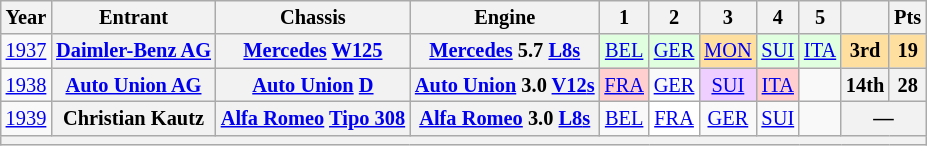<table class="wikitable" style="text-align:center; font-size:85%">
<tr>
<th>Year</th>
<th>Entrant</th>
<th>Chassis</th>
<th>Engine</th>
<th>1</th>
<th>2</th>
<th>3</th>
<th>4</th>
<th>5</th>
<th></th>
<th>Pts</th>
</tr>
<tr>
<td><a href='#'>1937</a></td>
<th nowrap><a href='#'>Daimler-Benz AG</a></th>
<th nowrap><a href='#'>Mercedes</a> <a href='#'>W125</a></th>
<th nowrap><a href='#'>Mercedes</a> 5.7 <a href='#'>L8</a><a href='#'>s</a></th>
<td style="background:#DFFFDF;"><a href='#'>BEL</a><br></td>
<td style="background:#DFFFDF;"><a href='#'>GER</a><br></td>
<td style="background:#FFDF9F;"><a href='#'>MON</a><br></td>
<td style="background:#DFFFDF;"><a href='#'>SUI</a><br></td>
<td style="background:#DFFFDF;"><a href='#'>ITA</a><br></td>
<th style="background:#FFDF9F;">3rd</th>
<th style="background:#FFDF9F;">19</th>
</tr>
<tr>
<td><a href='#'>1938</a></td>
<th nowrap><a href='#'>Auto Union AG</a></th>
<th nowrap><a href='#'>Auto Union</a> <a href='#'>D</a></th>
<th nowrap><a href='#'>Auto Union</a> 3.0 <a href='#'>V12</a><a href='#'>s</a></th>
<td style="background:#FFCFCF;"><a href='#'>FRA</a><br></td>
<td><a href='#'>GER</a></td>
<td style="background:#EFCFFF;"><a href='#'>SUI</a><br></td>
<td style="background:#FFCFCF;"><a href='#'>ITA</a><br></td>
<td></td>
<th>14th</th>
<th>28</th>
</tr>
<tr>
<td><a href='#'>1939</a></td>
<th nowrap>Christian Kautz</th>
<th nowrap><a href='#'>Alfa Romeo</a> <a href='#'>Tipo 308</a></th>
<th nowrap><a href='#'>Alfa Romeo</a> 3.0 <a href='#'>L8</a><a href='#'>s</a></th>
<td><a href='#'>BEL</a></td>
<td style="background:#FFFFFF;"><a href='#'>FRA</a><br></td>
<td><a href='#'>GER</a></td>
<td><a href='#'>SUI</a></td>
<td></td>
<th colspan=2>—</th>
</tr>
<tr>
<th colspan=13></th>
</tr>
</table>
